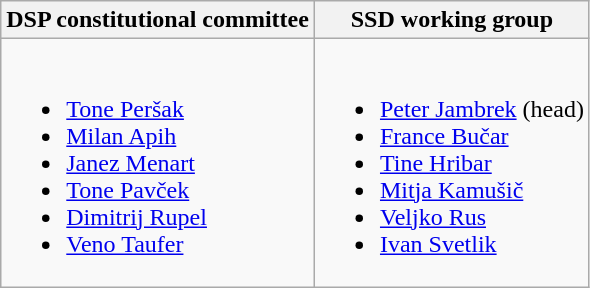<table class="wikitable">
<tr>
<th>DSP constitutional committee</th>
<th>SSD working group</th>
</tr>
<tr>
<td><br><ul><li><a href='#'>Tone Peršak</a></li><li><a href='#'>Milan Apih</a></li><li><a href='#'>Janez Menart</a></li><li><a href='#'>Tone Pavček</a></li><li><a href='#'>Dimitrij Rupel</a></li><li><a href='#'>Veno Taufer</a></li></ul></td>
<td><br><ul><li><a href='#'>Peter Jambrek</a> (head)</li><li><a href='#'>France Bučar</a></li><li><a href='#'>Tine Hribar</a></li><li><a href='#'>Mitja Kamušič</a></li><li><a href='#'>Veljko Rus</a></li><li><a href='#'>Ivan Svetlik</a></li></ul></td>
</tr>
</table>
